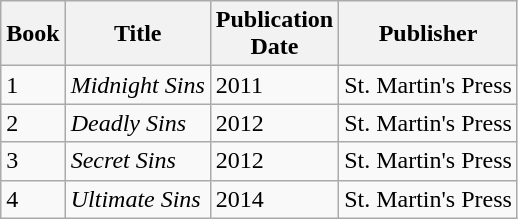<table class="wikitable">
<tr>
<th>Book<br></th>
<th>Title</th>
<th>Publication<br>Date</th>
<th>Publisher</th>
</tr>
<tr>
<td>1</td>
<td><em>Midnight Sins</em></td>
<td>2011</td>
<td>St. Martin's Press</td>
</tr>
<tr>
<td>2</td>
<td><em>Deadly Sins</em></td>
<td>2012</td>
<td>St. Martin's Press</td>
</tr>
<tr>
<td>3</td>
<td><em>Secret Sins</em></td>
<td>2012</td>
<td>St. Martin's Press</td>
</tr>
<tr>
<td>4</td>
<td><em>Ultimate Sins</em></td>
<td>2014</td>
<td>St. Martin's Press</td>
</tr>
</table>
